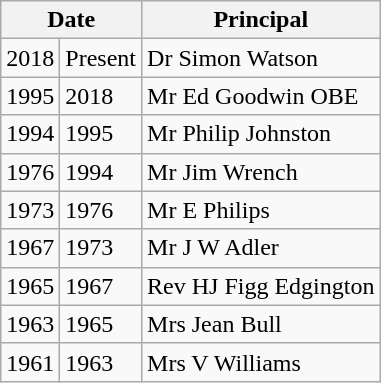<table class="wikitable">
<tr>
<th colspan="2">Date</th>
<th>Principal</th>
</tr>
<tr>
<td>2018</td>
<td>Present</td>
<td>Dr Simon Watson</td>
</tr>
<tr>
<td>1995</td>
<td>2018</td>
<td>Mr Ed Goodwin OBE</td>
</tr>
<tr>
<td>1994</td>
<td>1995</td>
<td>Mr Philip Johnston</td>
</tr>
<tr>
<td>1976</td>
<td>1994</td>
<td>Mr Jim Wrench</td>
</tr>
<tr>
<td>1973</td>
<td>1976</td>
<td>Mr E Philips</td>
</tr>
<tr>
<td>1967</td>
<td>1973</td>
<td>Mr J W Adler</td>
</tr>
<tr>
<td>1965</td>
<td>1967</td>
<td>Rev HJ Figg Edgington</td>
</tr>
<tr>
<td>1963</td>
<td>1965</td>
<td>Mrs Jean Bull</td>
</tr>
<tr>
<td>1961</td>
<td>1963</td>
<td>Mrs V Williams</td>
</tr>
</table>
